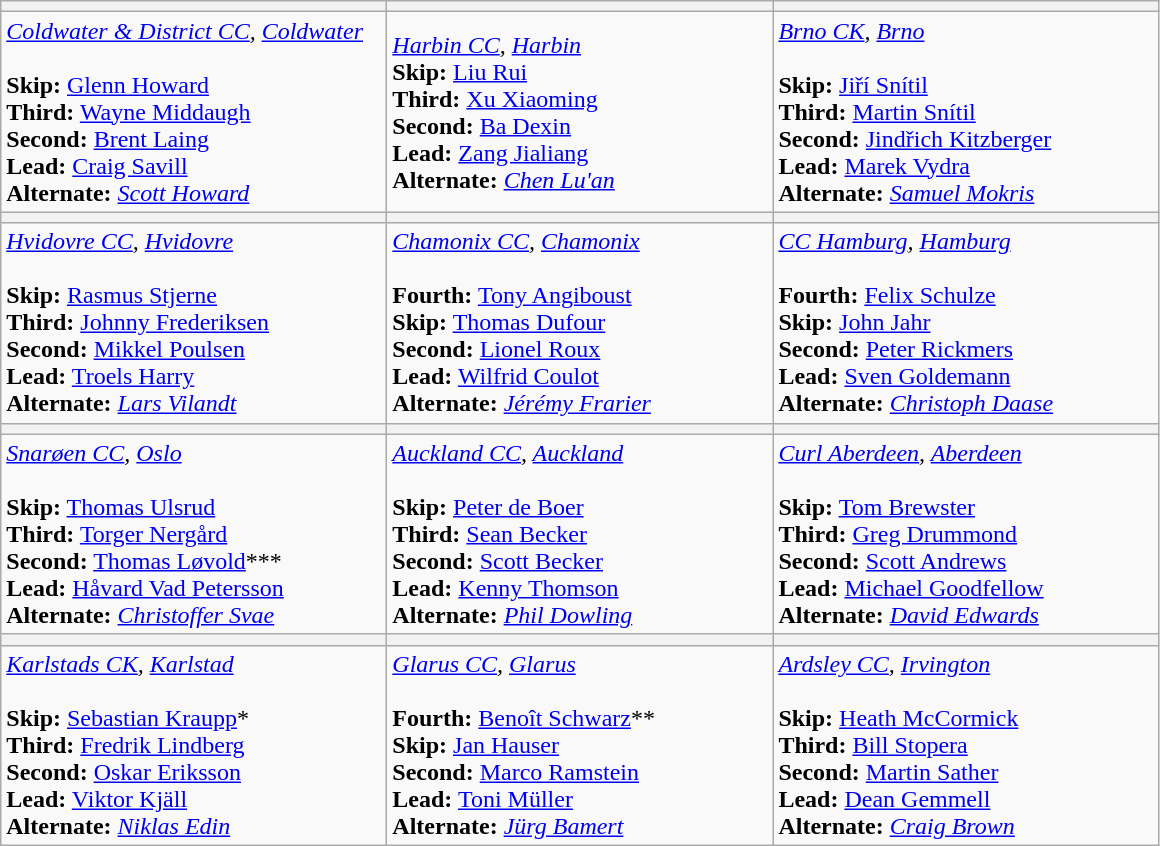<table class="wikitable">
<tr>
<th bgcolor="#efefef" width="250"></th>
<th bgcolor="#efefef" width="250"></th>
<th bgcolor="#efefef" width="250"></th>
</tr>
<tr>
<td><em><a href='#'>Coldwater & District CC</a>, <a href='#'>Coldwater</a></em> <br><br><strong>Skip:</strong> <a href='#'>Glenn Howard</a> <br>
<strong>Third:</strong> <a href='#'>Wayne Middaugh</a> <br>
<strong>Second:</strong> <a href='#'>Brent Laing</a> <br>
<strong>Lead:</strong> <a href='#'>Craig Savill</a> <br>
<strong>Alternate:</strong> <em><a href='#'>Scott Howard</a></em></td>
<td><em><a href='#'>Harbin CC</a>, <a href='#'>Harbin</a> </em><br><strong>Skip:</strong> <a href='#'>Liu Rui</a><br>
<strong>Third:</strong> <a href='#'>Xu Xiaoming</a><br>
<strong>Second:</strong> <a href='#'>Ba Dexin</a><br>
<strong>Lead:</strong> <a href='#'>Zang Jialiang</a><br>
<strong>Alternate:</strong> <em><a href='#'>Chen Lu'an</a></em></td>
<td><em><a href='#'>Brno CK</a>, <a href='#'>Brno</a></em> <br><br><strong>Skip:</strong> <a href='#'>Jiří Snítil</a><br>
<strong>Third:</strong> <a href='#'>Martin Snítil</a><br>
<strong>Second:</strong> <a href='#'>Jindřich Kitzberger</a><br>
<strong>Lead:</strong> <a href='#'>Marek Vydra</a><br>
<strong>Alternate:</strong> <em><a href='#'>Samuel Mokris</a></em></td>
</tr>
<tr>
<th bgcolor="#efefef" width="200"></th>
<th bgcolor="#efefef" width="200"></th>
<th bgcolor="#efefef" width="200"></th>
</tr>
<tr>
<td><em><a href='#'>Hvidovre CC</a>, <a href='#'>Hvidovre</a></em> <br><br><strong>Skip:</strong> <a href='#'>Rasmus Stjerne</a><br>
<strong>Third:</strong> <a href='#'>Johnny Frederiksen</a><br>
<strong>Second:</strong> <a href='#'>Mikkel Poulsen</a><br>
<strong>Lead:</strong> <a href='#'>Troels Harry</a><br>
<strong>Alternate:</strong> <em><a href='#'>Lars Vilandt</a></em></td>
<td><em><a href='#'>Chamonix CC</a>, <a href='#'>Chamonix</a></em><br><br><strong>Fourth:</strong> <a href='#'>Tony Angiboust</a><br>
<strong>Skip:</strong> <a href='#'>Thomas Dufour</a><br>
<strong>Second:</strong> <a href='#'>Lionel Roux</a><br>
<strong>Lead:</strong> <a href='#'>Wilfrid Coulot</a><br>
<strong>Alternate:</strong> <em><a href='#'>Jérémy Frarier</a></em></td>
<td><em><a href='#'>CC Hamburg</a>, <a href='#'>Hamburg</a></em><br><br><strong>Fourth:</strong> <a href='#'>Felix Schulze</a><br>
<strong>Skip:</strong> <a href='#'>John Jahr</a><br>
<strong>Second:</strong> <a href='#'>Peter Rickmers</a><br>
<strong>Lead:</strong> <a href='#'>Sven Goldemann</a><br>
<strong>Alternate:</strong> <em><a href='#'>Christoph Daase</a></em></td>
</tr>
<tr>
<th bgcolor="#efefef" width="200"></th>
<th bgcolor="#efefef" width="200"></th>
<th bgcolor="#efefef" width="200"></th>
</tr>
<tr>
<td><em><a href='#'>Snarøen CC</a>, <a href='#'>Oslo</a></em><br><br><strong>Skip:</strong> <a href='#'>Thomas Ulsrud</a><br>
<strong>Third:</strong> <a href='#'>Torger Nergård</a><br>
<strong>Second:</strong> <a href='#'>Thomas Løvold</a>***<br>
<strong>Lead:</strong> <a href='#'>Håvard Vad Petersson</a><br>
<strong>Alternate:</strong> <em><a href='#'>Christoffer Svae</a></em></td>
<td><em><a href='#'>Auckland CC</a>, <a href='#'>Auckland</a></em> <br><br><strong>Skip:</strong> <a href='#'>Peter de Boer</a><br>
<strong>Third:</strong> <a href='#'>Sean Becker</a><br>
<strong>Second:</strong> <a href='#'>Scott Becker</a><br>
<strong>Lead:</strong> <a href='#'>Kenny Thomson</a><br>
<strong>Alternate:</strong> <em><a href='#'>Phil Dowling</a></em></td>
<td><em><a href='#'>Curl Aberdeen</a>, <a href='#'>Aberdeen</a></em><br><br><strong>Skip:</strong> <a href='#'>Tom Brewster</a><br>
<strong>Third:</strong> <a href='#'>Greg Drummond</a><br>
<strong>Second:</strong> <a href='#'>Scott Andrews</a><br>
<strong>Lead:</strong> <a href='#'>Michael Goodfellow</a><br>
<strong>Alternate:</strong> <em><a href='#'>David Edwards</a></em></td>
</tr>
<tr>
<th bgcolor="#efefef" width="200"></th>
<th bgcolor="#efefef" width="200"></th>
<th bgcolor="#efefef" width="200"></th>
</tr>
<tr>
<td><em><a href='#'>Karlstads CK</a>, <a href='#'>Karlstad</a></em><br><br><strong>Skip:</strong> <a href='#'>Sebastian Kraupp</a>*<br>
<strong>Third:</strong> <a href='#'>Fredrik Lindberg</a><br>
<strong>Second:</strong> <a href='#'>Oskar Eriksson</a><br>
<strong>Lead:</strong> <a href='#'>Viktor Kjäll</a><br>
<strong>Alternate:</strong> <em><a href='#'>Niklas Edin</a></em></td>
<td><em><a href='#'>Glarus CC</a>, <a href='#'>Glarus</a></em><br><br><strong>Fourth:</strong> <a href='#'>Benoît Schwarz</a>**<br>
<strong>Skip:</strong> <a href='#'>Jan Hauser</a><br>
<strong>Second:</strong> <a href='#'>Marco Ramstein</a><br>
<strong>Lead:</strong> <a href='#'>Toni Müller</a><br>
<strong>Alternate:</strong> <em><a href='#'>Jürg Bamert</a></em></td>
<td><em><a href='#'>Ardsley CC</a>, <a href='#'>Irvington</a></em><br><br><strong>Skip:</strong> <a href='#'>Heath McCormick</a><br>
<strong>Third:</strong> <a href='#'>Bill Stopera</a><br>
<strong>Second:</strong> <a href='#'>Martin Sather</a><br>
<strong>Lead:</strong> <a href='#'>Dean Gemmell</a><br>
<strong>Alternate:</strong> <em><a href='#'>Craig Brown</a></em></td>
</tr>
</table>
